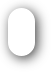<table style=" border-radius:1em; box-shadow: 0.1em 0.1em 0.5em rgba(0,0,0,0.75); background-color: white; border: 1px solid white; padding: 5px;">
<tr style="vertical-align:top;">
<td></td>
</tr>
<tr>
<td></td>
</tr>
<tr>
<td></td>
</tr>
<tr>
<td></td>
</tr>
<tr>
</tr>
</table>
